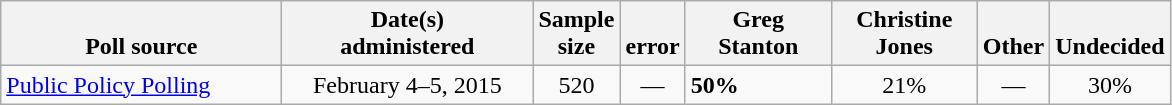<table class="wikitable">
<tr valign= bottom>
<th style="width:180px;">Poll source</th>
<th style="width:160px;">Date(s)<br>administered</th>
<th class=small>Sample<br>size</th>
<th class=small><br>error</th>
<th style="width:90px;">Greg<br>Stanton</th>
<th style="width:90px;">Christine<br>Jones</th>
<th>Other</th>
<th>Undecided</th>
</tr>
<tr>
<td><a href='#'>Public Policy Polling</a></td>
<td align=center>February 4–5, 2015</td>
<td align=center>520</td>
<td align=center>—</td>
<td><strong>50%</strong></td>
<td align=center>21%</td>
<td align=center>—</td>
<td align=center>30%</td>
</tr>
</table>
